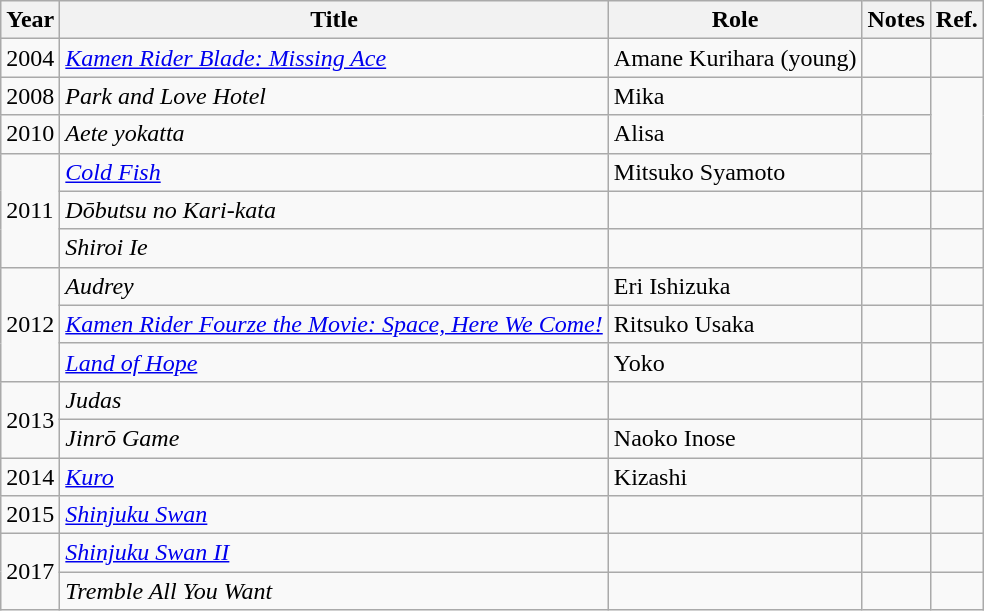<table class="wikitable">
<tr>
<th>Year</th>
<th>Title</th>
<th>Role</th>
<th>Notes</th>
<th>Ref.</th>
</tr>
<tr>
<td>2004</td>
<td><em><a href='#'>Kamen Rider Blade: Missing Ace</a></em></td>
<td>Amane Kurihara (young)</td>
<td></td>
<td></td>
</tr>
<tr>
<td>2008</td>
<td><em>Park and Love Hotel</em></td>
<td>Mika</td>
<td></td>
<td rowspan="3"></td>
</tr>
<tr>
<td>2010</td>
<td><em>Aete yokatta</em></td>
<td>Alisa</td>
<td></td>
</tr>
<tr>
<td rowspan="3">2011</td>
<td><em><a href='#'>Cold Fish</a></em></td>
<td>Mitsuko Syamoto</td>
<td></td>
</tr>
<tr>
<td><em>Dōbutsu no Kari-kata</em></td>
<td></td>
<td></td>
<td></td>
</tr>
<tr>
<td><em>Shiroi Ie</em></td>
<td></td>
<td></td>
<td></td>
</tr>
<tr>
<td rowspan="3">2012</td>
<td><em>Audrey</em></td>
<td>Eri Ishizuka</td>
<td></td>
<td></td>
</tr>
<tr>
<td><em><a href='#'>Kamen Rider Fourze the Movie: Space, Here We Come!</a></em></td>
<td>Ritsuko Usaka</td>
<td></td>
<td></td>
</tr>
<tr>
<td><em><a href='#'>Land of Hope</a></em></td>
<td>Yoko</td>
<td></td>
<td></td>
</tr>
<tr>
<td rowspan="2">2013</td>
<td><em>Judas</em></td>
<td></td>
<td></td>
<td></td>
</tr>
<tr>
<td><em>Jinrō Game</em></td>
<td>Naoko Inose</td>
<td></td>
<td></td>
</tr>
<tr>
<td>2014</td>
<td><em><a href='#'>Kuro</a></em></td>
<td>Kizashi</td>
<td></td>
<td></td>
</tr>
<tr>
<td>2015</td>
<td><em><a href='#'>Shinjuku Swan</a></em></td>
<td></td>
<td></td>
<td></td>
</tr>
<tr>
<td rowspan="2">2017</td>
<td><em><a href='#'>Shinjuku Swan II</a></em></td>
<td></td>
<td></td>
<td></td>
</tr>
<tr>
<td><em>Tremble All You Want</em></td>
<td></td>
<td></td>
<td></td>
</tr>
</table>
